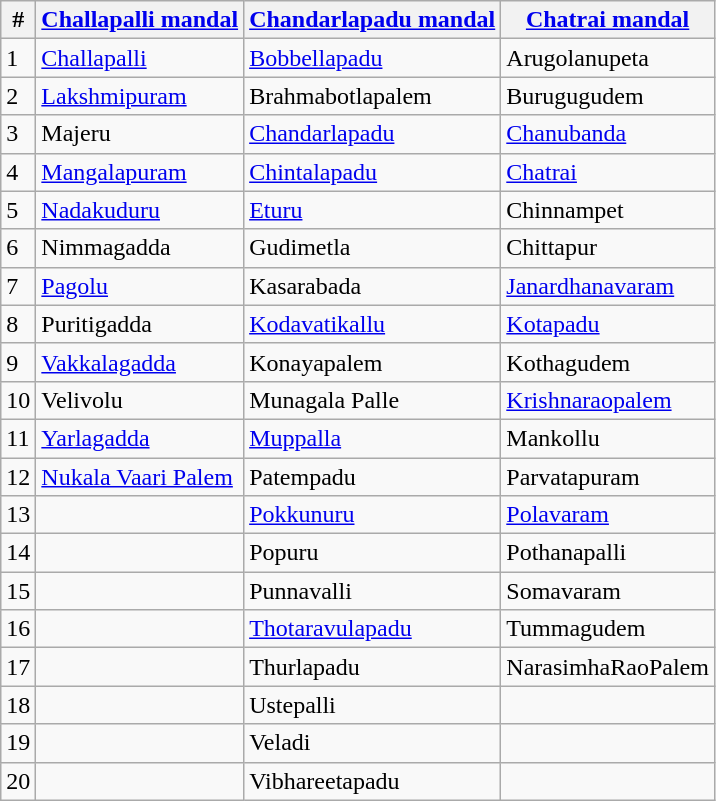<table class="wikitable">
<tr>
<th>#</th>
<th><a href='#'>Challapalli mandal</a></th>
<th><a href='#'>Chandarlapadu mandal</a></th>
<th><a href='#'>Chatrai mandal</a></th>
</tr>
<tr>
<td>1</td>
<td><a href='#'>Challapalli</a></td>
<td><a href='#'>Bobbellapadu</a></td>
<td>Arugolanupeta</td>
</tr>
<tr>
<td>2</td>
<td><a href='#'>Lakshmipuram</a></td>
<td>Brahmabotlapalem</td>
<td>Burugugudem</td>
</tr>
<tr>
<td>3</td>
<td>Majeru</td>
<td><a href='#'>Chandarlapadu</a></td>
<td><a href='#'>Chanubanda</a></td>
</tr>
<tr>
<td>4</td>
<td><a href='#'>Mangalapuram</a></td>
<td><a href='#'>Chintalapadu</a></td>
<td><a href='#'>Chatrai</a></td>
</tr>
<tr>
<td>5</td>
<td><a href='#'>Nadakuduru</a></td>
<td><a href='#'>Eturu</a></td>
<td>Chinnampet</td>
</tr>
<tr>
<td>6</td>
<td>Nimmagadda</td>
<td>Gudimetla</td>
<td>Chittapur</td>
</tr>
<tr>
<td>7</td>
<td><a href='#'>Pagolu</a></td>
<td>Kasarabada</td>
<td><a href='#'>Janardhanavaram</a></td>
</tr>
<tr>
<td>8</td>
<td>Puritigadda</td>
<td><a href='#'>Kodavatikallu</a></td>
<td><a href='#'>Kotapadu</a></td>
</tr>
<tr>
<td>9</td>
<td><a href='#'>Vakkalagadda</a></td>
<td>Konayapalem</td>
<td>Kothagudem</td>
</tr>
<tr>
<td>10</td>
<td>Velivolu</td>
<td>Munagala Palle</td>
<td><a href='#'>Krishnaraopalem</a></td>
</tr>
<tr>
<td>11</td>
<td><a href='#'>Yarlagadda</a></td>
<td><a href='#'>Muppalla</a></td>
<td>Mankollu</td>
</tr>
<tr>
<td>12</td>
<td><a href='#'>Nukala Vaari Palem</a></td>
<td>Patempadu</td>
<td>Parvatapuram</td>
</tr>
<tr>
<td>13</td>
<td></td>
<td><a href='#'>Pokkunuru</a></td>
<td><a href='#'>Polavaram</a></td>
</tr>
<tr>
<td>14</td>
<td></td>
<td>Popuru</td>
<td>Pothanapalli</td>
</tr>
<tr>
<td>15</td>
<td></td>
<td>Punnavalli</td>
<td>Somavaram</td>
</tr>
<tr>
<td>16</td>
<td></td>
<td><a href='#'>Thotaravulapadu</a></td>
<td>Tummagudem</td>
</tr>
<tr>
<td>17</td>
<td></td>
<td>Thurlapadu</td>
<td>NarasimhaRaoPalem</td>
</tr>
<tr>
<td>18</td>
<td></td>
<td>Ustepalli</td>
<td></td>
</tr>
<tr>
<td>19</td>
<td></td>
<td>Veladi</td>
<td></td>
</tr>
<tr>
<td>20</td>
<td></td>
<td>Vibhareetapadu</td>
<td></td>
</tr>
</table>
